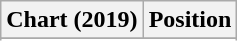<table class="wikitable sortable plainrowheaders" style="text-align:center;">
<tr>
<th>Chart (2019)</th>
<th>Position</th>
</tr>
<tr>
</tr>
<tr>
</tr>
</table>
